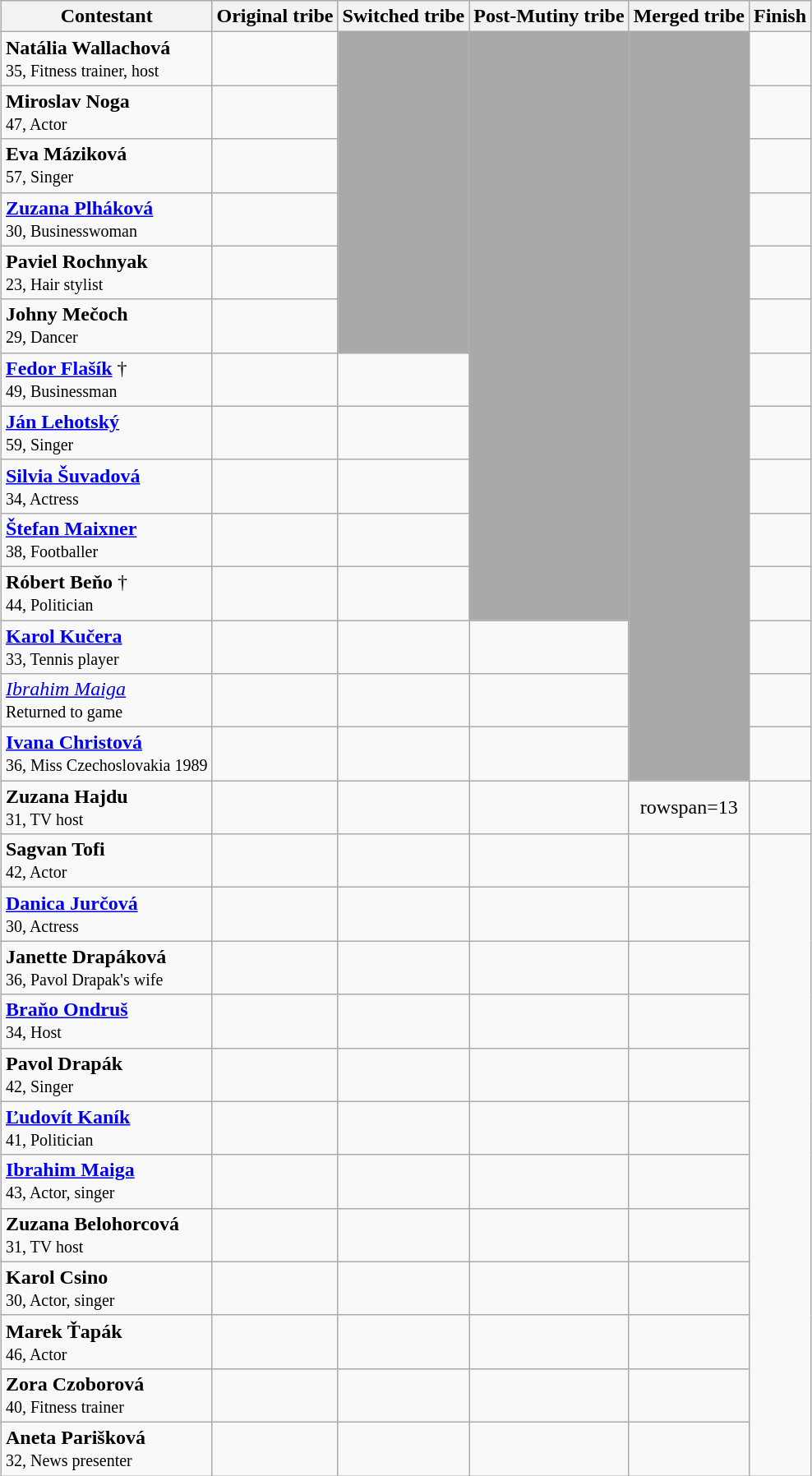<table class="wikitable sortable" style="margin:auto; text-align:center">
<tr>
<th scope="col" align="left">Contestant</th>
<th scope="col">Original tribe</th>
<th scope="col">Switched tribe</th>
<th scope="col">Post-Mutiny tribe</th>
<th scope="col">Merged tribe</th>
<th scope="col">Finish</th>
</tr>
<tr>
<td style="text-align:left;"><strong>Natália Wallachová</strong><br><small>35, Fitness trainer, host</small></td>
<td></td>
<td rowspan="6" bgcolor="darkgray"></td>
<td rowspan="11" bgcolor="darkgray"></td>
<td rowspan="14" bgcolor="darkgray"></td>
<td></td>
</tr>
<tr>
<td style="text-align:left;"><strong>Miroslav Noga</strong><br><small>47, Actor</small></td>
<td></td>
<td></td>
</tr>
<tr>
<td style="text-align:left;"><strong>Eva Máziková</strong><br><small>57, Singer</small></td>
<td></td>
<td></td>
</tr>
<tr>
<td style="text-align:left;"><strong><a href='#'>Zuzana Plháková</a></strong><br><small>30, Businesswoman</small></td>
<td></td>
<td></td>
</tr>
<tr>
<td style="text-align:left;"><strong>Paviel Rochnyak</strong><br><small>23, Hair stylist</small></td>
<td></td>
<td></td>
</tr>
<tr>
<td style="text-align:left;"><strong>Johny Mečoch</strong><br><small>29, Dancer</small></td>
<td></td>
<td></td>
</tr>
<tr>
<td style="text-align:left;"><strong><a href='#'>Fedor Flašík</a></strong> †<br><small>49, Businessman</small></td>
<td></td>
<td></td>
<td></td>
</tr>
<tr>
<td style="text-align:left;"><strong><a href='#'>Ján Lehotský</a></strong><br><small>59, Singer</small></td>
<td></td>
<td></td>
<td></td>
</tr>
<tr>
<td style="text-align:left;"><strong><a href='#'>Silvia Šuvadová</a></strong><br><small>34, Actress</small></td>
<td></td>
<td></td>
<td></td>
</tr>
<tr>
<td style="text-align:left;"><strong><a href='#'>Štefan Maixner</a></strong><br><small>38, Footballer</small></td>
<td></td>
<td></td>
<td></td>
</tr>
<tr>
<td style="text-align:left;"><strong>Róbert Beňo</strong> †<br><small>44, Politician</small></td>
<td></td>
<td></td>
<td></td>
</tr>
<tr>
<td style="text-align:left;"><strong><a href='#'>Karol Kučera</a></strong><br><small>33, Tennis player</small></td>
<td></td>
<td></td>
<td></td>
<td></td>
</tr>
<tr>
<td align="left"><em><a href='#'>Ibrahim Maiga</a></em><br><small>Returned to game</small></td>
<td></td>
<td></td>
<td></td>
<td></td>
</tr>
<tr>
<td style="text-align:left;"><strong><a href='#'>Ivana Christová</a></strong><br><small>36, Miss Czechoslovakia 1989</small></td>
<td></td>
<td></td>
<td></td>
<td></td>
</tr>
<tr>
<td style="text-align:left;"><strong>Zuzana Hajdu</strong><br><small>31, TV host</small></td>
<td></td>
<td></td>
<td></td>
<td>rowspan=13 </td>
<td></td>
</tr>
<tr>
<td style="text-align:left;"><strong>Sagvan Tofi</strong><br><small>42, Actor</small></td>
<td></td>
<td></td>
<td></td>
<td></td>
</tr>
<tr>
<td style="text-align:left;"><strong><a href='#'>Danica Jurčová</a></strong><br><small>30, Actress</small></td>
<td></td>
<td></td>
<td></td>
<td></td>
</tr>
<tr>
<td style="text-align:left;"><strong>Janette Drapáková</strong><br><small>36, Pavol Drapak's wife</small></td>
<td></td>
<td></td>
<td></td>
<td></td>
</tr>
<tr>
<td style="text-align:left;"><strong><a href='#'>Braňo Ondruš</a></strong><br><small>34, Host</small></td>
<td></td>
<td></td>
<td></td>
<td></td>
</tr>
<tr>
<td style="text-align:left;"><strong>Pavol Drapák</strong><br><small>42, Singer</small></td>
<td></td>
<td></td>
<td></td>
<td></td>
</tr>
<tr>
<td style="text-align:left;"><strong><a href='#'>Ľudovít Kaník</a></strong><br><small>41, Politician</small></td>
<td></td>
<td></td>
<td></td>
<td></td>
</tr>
<tr>
<td style="text-align:left;"><strong><a href='#'>Ibrahim Maiga</a></strong><br><small>43, Actor, singer</small></td>
<td></td>
<td></td>
<td></td>
<td></td>
</tr>
<tr>
<td style="text-align:left;"><strong>Zuzana Belohorcová</strong><br><small>31, TV host</small></td>
<td></td>
<td></td>
<td></td>
<td></td>
</tr>
<tr>
<td style="text-align:left;"><strong>Karol Csino</strong><br><small>30, Actor, singer</small></td>
<td></td>
<td></td>
<td></td>
<td></td>
</tr>
<tr>
<td style="text-align:left;"><strong>Marek Ťapák</strong><br><small>46, Actor</small></td>
<td></td>
<td></td>
<td></td>
<td></td>
</tr>
<tr>
<td style="text-align:left;"><strong>Zora Czoborová</strong><br><small>40, Fitness trainer</small></td>
<td></td>
<td></td>
<td></td>
<td></td>
</tr>
<tr>
<td style="text-align:left;"><strong>Aneta Parišková</strong><br><small>32, News presenter</small></td>
<td></td>
<td></td>
<td></td>
<td></td>
</tr>
</table>
